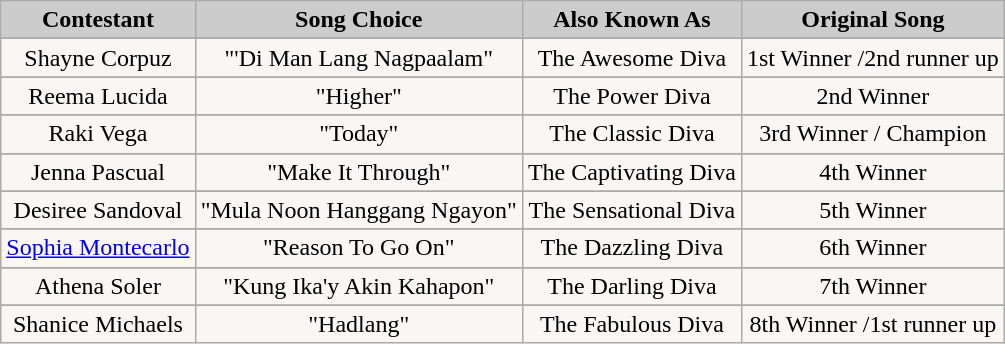<table class="wikitable">
<tr>
<td colspan="110" bgcolor="CCCCCC" align="Center"><strong>Contestant</strong></td>
<td colspan="110" bgcolor="CCCCCC" align="Center"><strong>Song Choice</strong></td>
<td colspan="110" bgcolor="CCCCCC" align="Center"><strong>Also Known As</strong></td>
<td colspan="110" bgcolor="CCCCCC" align="Center"><strong>Original Song</strong></td>
</tr>
<tr>
</tr>
<tr>
<td colspan="110" align="center" bgcolor="FAF6F6">Shayne Corpuz</td>
<td colspan="110" align="center" bgcolor="FAF6F6">"'Di Man Lang Nagpaalam"</td>
<td colspan="110" align="center" bgcolor="FAF6F6">The Awesome Diva</td>
<td colspan="110" align="center" bgcolor="FAF6F6">1st Winner /2nd runner up</td>
</tr>
<tr>
</tr>
<tr>
<td colspan="110" align="center" bgcolor="FAF6F6">Reema Lucida</td>
<td colspan="110" align="center" bgcolor="FAF6F6">"Higher"</td>
<td colspan="110" align="center" bgcolor="FAF6F6">The Power Diva</td>
<td colspan="110" align="center" bgcolor="FAF6F6">2nd Winner</td>
</tr>
<tr>
</tr>
<tr>
<td colspan="110" align="center" bgcolor="FAF6F6">Raki Vega</td>
<td colspan="110" align="center" bgcolor="FAF6F6">"Today"</td>
<td colspan="110" align="center" bgcolor="FAF6F6">The Classic Diva</td>
<td colspan="110" align="center" bgcolor="FAF6F6">3rd Winner / Champion</td>
</tr>
<tr>
</tr>
<tr>
<td colspan="110" align="center" bgcolor="FAF6F6">Jenna Pascual</td>
<td colspan="110" align="center" bgcolor="FAF6F6">"Make It Through"</td>
<td colspan="110" align="center" bgcolor="FAF6F6">The Captivating Diva</td>
<td colspan="110" align="center" bgcolor="FAF6F6">4th Winner</td>
</tr>
<tr>
</tr>
<tr>
<td colspan="110" align="center" bgcolor="FAF6F6">Desiree Sandoval</td>
<td colspan="110" align="center" bgcolor="FAF6F6">"Mula Noon Hanggang Ngayon"</td>
<td colspan="110" align="center" bgcolor="FAF6F6">The Sensational Diva</td>
<td colspan="110" align="center" bgcolor="FAF6F6">5th Winner</td>
</tr>
<tr>
</tr>
<tr>
<td colspan="110" align="center" bgcolor="FAF6F6"><a href='#'>Sophia Montecarlo</a></td>
<td colspan="110" align="center" bgcolor="FAF6F6">"Reason To Go On"</td>
<td colspan="110" align="center" bgcolor="FAF6F6">The Dazzling Diva</td>
<td colspan="110" align="center" bgcolor="FAF6F6">6th Winner</td>
</tr>
<tr>
</tr>
<tr>
<td colspan="110" align="center" bgcolor="FAF6F6">Athena Soler</td>
<td colspan="110" align="center" bgcolor="FAF6F6">"Kung Ika'y Akin Kahapon"</td>
<td colspan="110" align="center" bgcolor="FAF6F6">The Darling Diva</td>
<td colspan="110" align="center" bgcolor="FAF6F6">7th Winner</td>
</tr>
<tr>
</tr>
<tr>
<td colspan="110" align="center" bgcolor="FAF6F6">Shanice Michaels</td>
<td colspan="110" align="center" bgcolor="FAF6F6">"Hadlang"</td>
<td colspan="110" align="center" bgcolor="FAF6F6">The Fabulous Diva</td>
<td colspan="110" align="center" bgcolor="FAF6F6">8th Winner /1st runner up</td>
</tr>
</table>
